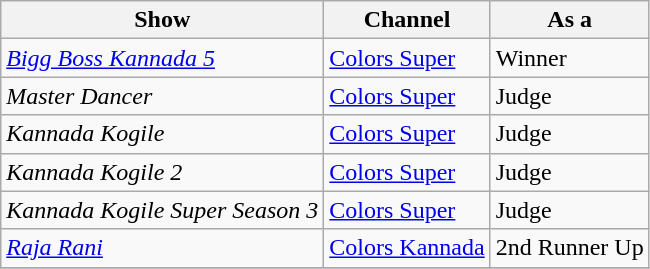<table class="wikitable">
<tr>
<th>Show</th>
<th>Channel</th>
<th>As a</th>
</tr>
<tr>
<td><em><a href='#'>Bigg Boss Kannada 5</a></em></td>
<td><a href='#'>Colors Super</a></td>
<td>Winner </td>
</tr>
<tr>
<td><em>Master Dancer</em></td>
<td><a href='#'>Colors Super</a></td>
<td>Judge</td>
</tr>
<tr>
<td><em>Kannada Kogile</em></td>
<td><a href='#'>Colors Super</a></td>
<td>Judge</td>
</tr>
<tr>
<td><em>Kannada Kogile 2</em></td>
<td><a href='#'>Colors Super</a></td>
<td>Judge</td>
</tr>
<tr>
<td><em>Kannada Kogile Super Season 3</em></td>
<td><a href='#'>Colors Super</a></td>
<td>Judge</td>
</tr>
<tr>
<td><em><a href='#'>Raja Rani</a></em></td>
<td><a href='#'>Colors Kannada</a></td>
<td Contestant>2nd Runner Up</td>
</tr>
<tr>
</tr>
</table>
